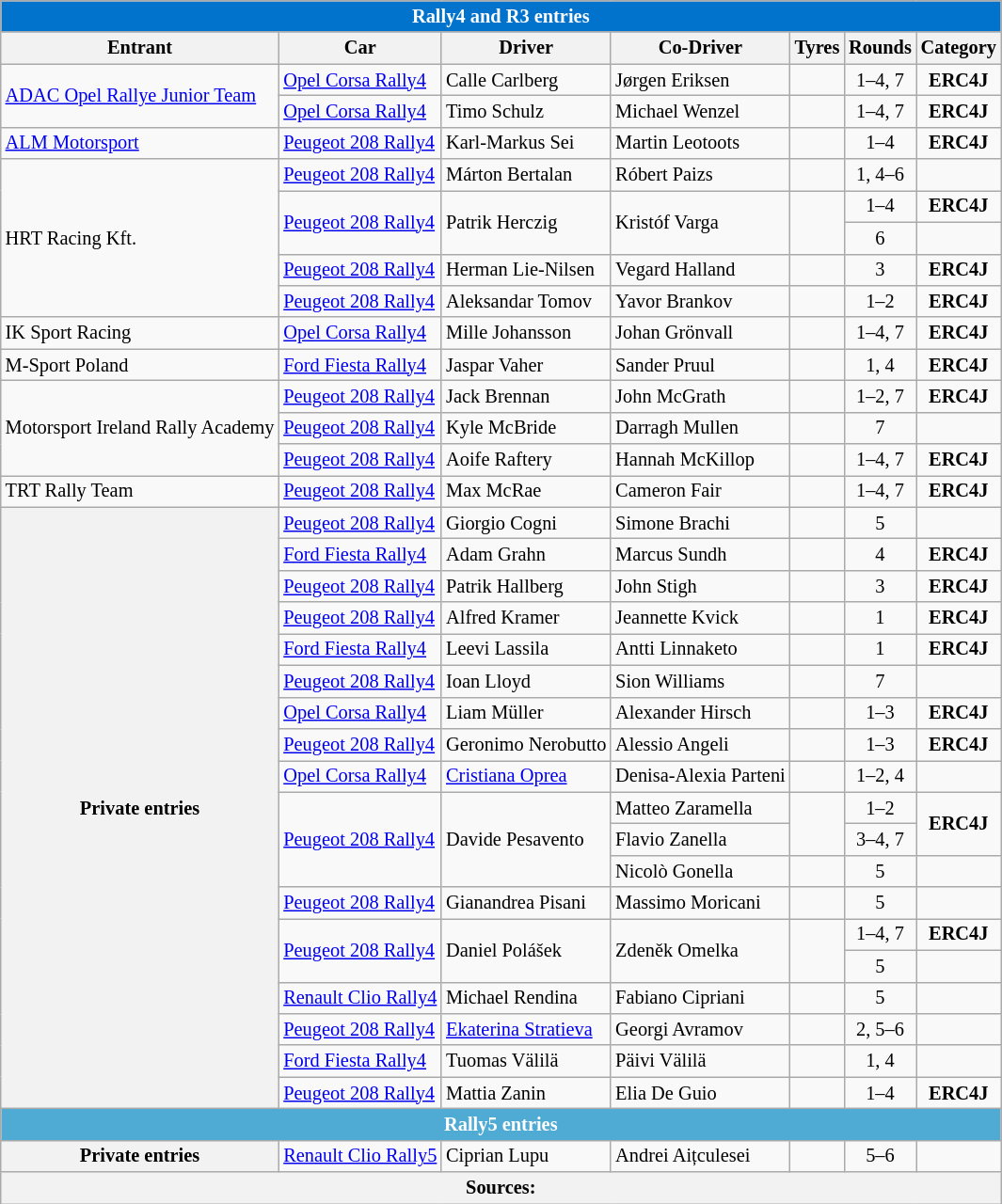<table class="wikitable" style="font-size: 85%">
<tr>
<th colspan="7" style="color:white; background-color:#0173cd;">Rally4 and R3 entries</th>
</tr>
<tr>
<th>Entrant</th>
<th>Car</th>
<th>Driver</th>
<th>Co-Driver</th>
<th>Tyres</th>
<th>Rounds</th>
<th>Category</th>
</tr>
<tr>
<td rowspan="2"> <a href='#'>ADAC Opel Rallye Junior Team</a></td>
<td><a href='#'>Opel Corsa Rally4</a></td>
<td> Calle Carlberg</td>
<td> Jørgen Eriksen</td>
<td align="center"></td>
<td align="center">1–4, 7</td>
<td align="center"><span><strong>ERC4J</strong></span></td>
</tr>
<tr>
<td><a href='#'>Opel Corsa Rally4</a></td>
<td> Timo Schulz</td>
<td> Michael Wenzel</td>
<td align="center"></td>
<td align="center">1–4, 7</td>
<td align="center"><span><strong>ERC4J</strong></span></td>
</tr>
<tr>
<td> <a href='#'>ALM Motorsport</a></td>
<td><a href='#'>Peugeot 208 Rally4</a></td>
<td> Karl-Markus Sei</td>
<td> Martin Leotoots</td>
<td align="center"></td>
<td align="center">1–4</td>
<td align="center"><span><strong>ERC4J</strong></span></td>
</tr>
<tr>
<td rowspan="5"> HRT Racing Kft.</td>
<td><a href='#'>Peugeot 208 Rally4</a></td>
<td> Márton Bertalan</td>
<td> Róbert Paizs</td>
<td align="center"></td>
<td align="center">1, 4–6</td>
<td align="center"></td>
</tr>
<tr>
<td rowspan="2"><a href='#'>Peugeot 208 Rally4</a></td>
<td rowspan="2"> Patrik Herczig</td>
<td rowspan="2"> Kristóf Varga</td>
<td rowspan="2" align="center"></td>
<td align="center">1–4</td>
<td align="center"><span><strong>ERC4J</strong></span></td>
</tr>
<tr>
<td align="center">6</td>
<td align="center"></td>
</tr>
<tr>
<td><a href='#'>Peugeot 208 Rally4</a></td>
<td> Herman Lie-Nilsen</td>
<td> Vegard Halland</td>
<td align="center"></td>
<td align="center">3</td>
<td align="center"><span><strong>ERC4J</strong></span></td>
</tr>
<tr>
<td><a href='#'>Peugeot 208 Rally4</a></td>
<td> Aleksandar Tomov</td>
<td> Yavor Brankov</td>
<td align="center"></td>
<td align="center">1–2</td>
<td align="center"><span><strong>ERC4J</strong></span></td>
</tr>
<tr>
<td> IK Sport Racing</td>
<td><a href='#'>Opel Corsa Rally4</a></td>
<td> Mille Johansson</td>
<td> Johan Grönvall</td>
<td align="center"></td>
<td align="center">1–4, 7</td>
<td align="center"><span><strong>ERC4J</strong></span></td>
</tr>
<tr>
<td> M-Sport Poland</td>
<td><a href='#'>Ford Fiesta Rally4</a></td>
<td> Jaspar Vaher</td>
<td> Sander Pruul</td>
<td align="center"></td>
<td align="center">1, 4</td>
<td align="center"><span><strong>ERC4J</strong></span></td>
</tr>
<tr>
<td rowspan="3"> Motorsport Ireland Rally Academy</td>
<td><a href='#'>Peugeot 208 Rally4</a></td>
<td> Jack Brennan</td>
<td> John McGrath</td>
<td align="center"></td>
<td align="center">1–2, 7</td>
<td align="center"><span><strong>ERC4J</strong></span></td>
</tr>
<tr>
<td><a href='#'>Peugeot 208 Rally4</a></td>
<td> Kyle McBride</td>
<td> Darragh Mullen</td>
<td align="center"></td>
<td align="center">7</td>
<td align="center"></td>
</tr>
<tr>
<td><a href='#'>Peugeot 208 Rally4</a></td>
<td> Aoife Raftery</td>
<td> Hannah McKillop</td>
<td align="center"></td>
<td align="center">1–4, 7</td>
<td align="center"><span><strong>ERC4J</strong></span></td>
</tr>
<tr>
<td> TRT Rally Team</td>
<td><a href='#'>Peugeot 208 Rally4</a></td>
<td> Max McRae</td>
<td> Cameron Fair</td>
<td align="center"></td>
<td align="center">1–4, 7</td>
<td align="center"><span><strong>ERC4J</strong></span></td>
</tr>
<tr>
<th rowspan="19">Private entries</th>
<td><a href='#'>Peugeot 208 Rally4</a></td>
<td> Giorgio Cogni</td>
<td> Simone Brachi</td>
<td align="center"></td>
<td align="center">5</td>
<td align="center"></td>
</tr>
<tr>
<td><a href='#'>Ford Fiesta Rally4</a></td>
<td> Adam Grahn</td>
<td> Marcus Sundh</td>
<td align="center"></td>
<td align="center">4</td>
<td align="center"><span><strong>ERC4J</strong></span></td>
</tr>
<tr>
<td><a href='#'>Peugeot 208 Rally4</a></td>
<td> Patrik Hallberg</td>
<td> John Stigh</td>
<td align="center"></td>
<td align="center">3</td>
<td align="center"><span><strong>ERC4J</strong></span></td>
</tr>
<tr>
<td><a href='#'>Peugeot 208 Rally4</a></td>
<td> Alfred Kramer</td>
<td> Jeannette Kvick</td>
<td align="center"></td>
<td align="center">1</td>
<td align="center"><span><strong>ERC4J</strong></span></td>
</tr>
<tr>
<td><a href='#'>Ford Fiesta Rally4</a></td>
<td> Leevi Lassila</td>
<td> Antti Linnaketo</td>
<td align="center"></td>
<td align="center">1</td>
<td align="center"><span><strong>ERC4J</strong></span></td>
</tr>
<tr>
<td><a href='#'>Peugeot 208 Rally4</a></td>
<td> Ioan Lloyd</td>
<td> Sion Williams</td>
<td align="center"></td>
<td align="center">7</td>
<td align="center"></td>
</tr>
<tr>
<td><a href='#'>Opel Corsa Rally4</a></td>
<td> Liam Müller</td>
<td> Alexander Hirsch</td>
<td align="center"></td>
<td align="center">1–3</td>
<td align="center"><span><strong>ERC4J</strong></span></td>
</tr>
<tr>
<td><a href='#'>Peugeot 208 Rally4</a></td>
<td> Geronimo Nerobutto</td>
<td> Alessio Angeli</td>
<td align="center"></td>
<td align="center">1–3</td>
<td align="center"><span><strong>ERC4J</strong></span></td>
</tr>
<tr>
<td><a href='#'>Opel Corsa Rally4</a></td>
<td> <a href='#'>Cristiana Oprea</a></td>
<td> Denisa-Alexia Parteni</td>
<td align="center"></td>
<td align="center">1–2, 4</td>
<td align="center"></td>
</tr>
<tr>
<td rowspan="3"><a href='#'>Peugeot 208 Rally4</a></td>
<td rowspan="3"> Davide Pesavento</td>
<td> Matteo Zaramella</td>
<td rowspan="2" align="center"></td>
<td align="center">1–2</td>
<td rowspan="2" align="center"><span><strong>ERC4J</strong></span></td>
</tr>
<tr>
<td> Flavio Zanella</td>
<td align="center">3–4, 7</td>
</tr>
<tr>
<td> Nicolò Gonella</td>
<td align="center"></td>
<td align="center">5</td>
<td align="center"></td>
</tr>
<tr>
<td><a href='#'>Peugeot 208 Rally4</a></td>
<td> Gianandrea Pisani</td>
<td> Massimo Moricani</td>
<td align="center"></td>
<td align="center">5</td>
<td align="center"></td>
</tr>
<tr>
<td rowspan="2"><a href='#'>Peugeot 208 Rally4</a></td>
<td rowspan="2"> Daniel Polášek</td>
<td rowspan="2"> Zdeněk Omelka</td>
<td rowspan="2" align="center"></td>
<td align="center">1–4, 7</td>
<td align="center"><span><strong>ERC4J</strong></span></td>
</tr>
<tr>
<td align="center">5</td>
<td align="center"></td>
</tr>
<tr>
<td><a href='#'>Renault Clio Rally4</a></td>
<td> Michael Rendina</td>
<td> Fabiano Cipriani</td>
<td align="center"></td>
<td align="center">5</td>
<td align="center"></td>
</tr>
<tr>
<td><a href='#'>Peugeot 208 Rally4</a></td>
<td> <a href='#'>Ekaterina Stratieva</a></td>
<td> Georgi Avramov</td>
<td align="center"></td>
<td align="center">2, 5–6</td>
<td align="center"></td>
</tr>
<tr>
<td><a href='#'>Ford Fiesta Rally4</a></td>
<td> Tuomas Välilä</td>
<td> Päivi Välilä</td>
<td align="center"></td>
<td align="center">1, 4</td>
<td align="center"></td>
</tr>
<tr>
<td><a href='#'>Peugeot 208 Rally4</a></td>
<td> Mattia Zanin</td>
<td> Elia De Guio</td>
<td align="center"></td>
<td align="center">1–4</td>
<td align="center"><span><strong>ERC4J</strong></span></td>
</tr>
<tr>
<th colspan="7" style="color:white; background-color:#4faad4;">Rally5 entries</th>
</tr>
<tr>
<th>Private entries</th>
<td><a href='#'>Renault Clio Rally5</a></td>
<td> Ciprian Lupu</td>
<td> Andrei Aițculesei</td>
<td align="center"></td>
<td align="center">5–6</td>
<td align="center"></td>
</tr>
<tr>
<th colspan="7">Sources:</th>
</tr>
</table>
